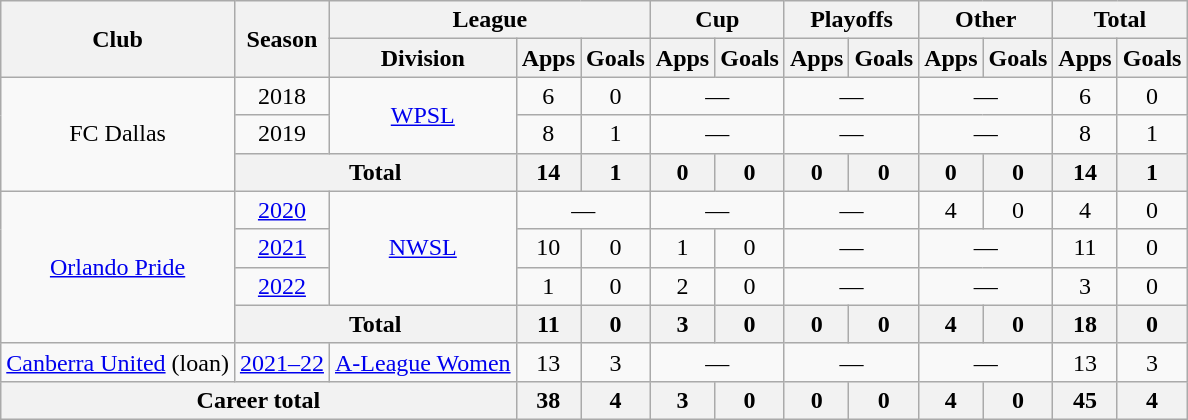<table class="wikitable" style="text-align: center;">
<tr>
<th rowspan="2">Club</th>
<th rowspan="2">Season</th>
<th colspan="3">League</th>
<th colspan="2">Cup</th>
<th colspan="2">Playoffs</th>
<th colspan="2">Other</th>
<th colspan="2">Total</th>
</tr>
<tr>
<th>Division</th>
<th>Apps</th>
<th>Goals</th>
<th>Apps</th>
<th>Goals</th>
<th>Apps</th>
<th>Goals</th>
<th>Apps</th>
<th>Goals</th>
<th>Apps</th>
<th>Goals</th>
</tr>
<tr>
<td rowspan="3">FC Dallas</td>
<td>2018</td>
<td rowspan="2"><a href='#'>WPSL</a></td>
<td>6</td>
<td>0</td>
<td colspan="2">—</td>
<td colspan="2">—</td>
<td colspan="2">—</td>
<td>6</td>
<td>0</td>
</tr>
<tr>
<td>2019</td>
<td>8</td>
<td>1</td>
<td colspan="2">—</td>
<td colspan="2">—</td>
<td colspan="2">—</td>
<td>8</td>
<td>1</td>
</tr>
<tr>
<th colspan="2">Total</th>
<th>14</th>
<th>1</th>
<th>0</th>
<th>0</th>
<th>0</th>
<th>0</th>
<th>0</th>
<th>0</th>
<th>14</th>
<th>1</th>
</tr>
<tr>
<td rowspan="4"><a href='#'>Orlando Pride</a></td>
<td><a href='#'>2020</a></td>
<td rowspan="3"><a href='#'>NWSL</a></td>
<td colspan="2">—</td>
<td colspan="2">—</td>
<td colspan="2">—</td>
<td>4</td>
<td>0</td>
<td>4</td>
<td>0</td>
</tr>
<tr>
<td><a href='#'>2021</a></td>
<td>10</td>
<td>0</td>
<td>1</td>
<td>0</td>
<td colspan="2">—</td>
<td colspan="2">—</td>
<td>11</td>
<td>0</td>
</tr>
<tr>
<td><a href='#'>2022</a></td>
<td>1</td>
<td>0</td>
<td>2</td>
<td>0</td>
<td colspan="2">—</td>
<td colspan="2">—</td>
<td>3</td>
<td>0</td>
</tr>
<tr>
<th colspan="2">Total</th>
<th>11</th>
<th>0</th>
<th>3</th>
<th>0</th>
<th>0</th>
<th>0</th>
<th>4</th>
<th>0</th>
<th>18</th>
<th>0</th>
</tr>
<tr>
<td><a href='#'>Canberra United</a> (loan)</td>
<td><a href='#'>2021–22</a></td>
<td><a href='#'>A-League Women</a></td>
<td>13</td>
<td>3</td>
<td colspan="2">—</td>
<td colspan="2">—</td>
<td colspan="2">—</td>
<td>13</td>
<td>3</td>
</tr>
<tr>
<th colspan="3">Career total</th>
<th>38</th>
<th>4</th>
<th>3</th>
<th>0</th>
<th>0</th>
<th>0</th>
<th>4</th>
<th>0</th>
<th>45</th>
<th>4</th>
</tr>
</table>
